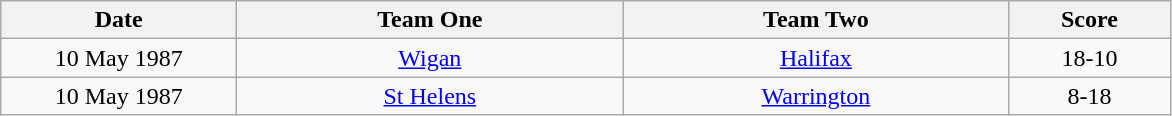<table class="wikitable" style="text-align: center">
<tr>
<th width=150>Date</th>
<th width=250>Team One</th>
<th width=250>Team Two</th>
<th width=100>Score</th>
</tr>
<tr>
<td>10 May 1987</td>
<td><a href='#'>Wigan</a></td>
<td><a href='#'>Halifax</a></td>
<td>18-10</td>
</tr>
<tr>
<td>10 May 1987</td>
<td><a href='#'>St Helens</a></td>
<td><a href='#'>Warrington</a></td>
<td>8-18</td>
</tr>
</table>
